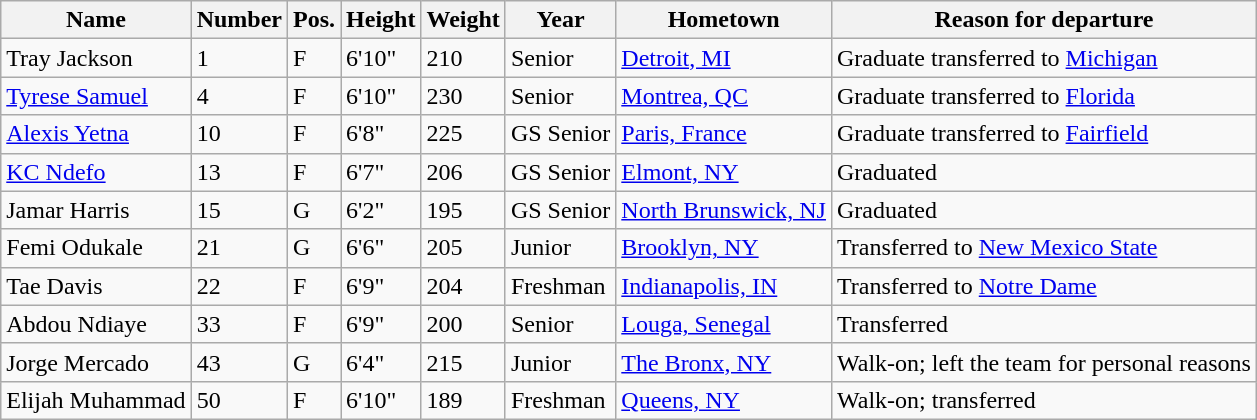<table class="wikitable sortable" border="1">
<tr>
<th>Name</th>
<th>Number</th>
<th>Pos.</th>
<th>Height</th>
<th>Weight</th>
<th>Year</th>
<th>Hometown</th>
<th class="unsortable">Reason for departure</th>
</tr>
<tr>
<td>Tray Jackson</td>
<td>1</td>
<td>F</td>
<td>6'10"</td>
<td>210</td>
<td>Senior</td>
<td><a href='#'>Detroit, MI</a></td>
<td>Graduate transferred to <a href='#'>Michigan</a></td>
</tr>
<tr>
<td><a href='#'>Tyrese Samuel</a></td>
<td>4</td>
<td>F</td>
<td>6'10"</td>
<td>230</td>
<td>Senior</td>
<td><a href='#'>Montrea, QC</a></td>
<td>Graduate transferred to <a href='#'>Florida</a></td>
</tr>
<tr>
<td><a href='#'>Alexis Yetna</a></td>
<td>10</td>
<td>F</td>
<td>6'8"</td>
<td>225</td>
<td>GS Senior</td>
<td><a href='#'>Paris, France</a></td>
<td>Graduate transferred to <a href='#'>Fairfield</a></td>
</tr>
<tr>
<td><a href='#'>KC Ndefo</a></td>
<td>13</td>
<td>F</td>
<td>6'7"</td>
<td>206</td>
<td>GS Senior</td>
<td><a href='#'>Elmont, NY</a></td>
<td>Graduated</td>
</tr>
<tr>
<td>Jamar Harris</td>
<td>15</td>
<td>G</td>
<td>6'2"</td>
<td>195</td>
<td>GS Senior</td>
<td><a href='#'>North Brunswick, NJ</a></td>
<td>Graduated</td>
</tr>
<tr>
<td>Femi Odukale</td>
<td>21</td>
<td>G</td>
<td>6'6"</td>
<td>205</td>
<td>Junior</td>
<td><a href='#'>Brooklyn, NY</a></td>
<td>Transferred to <a href='#'>New Mexico State</a></td>
</tr>
<tr>
<td>Tae Davis</td>
<td>22</td>
<td>F</td>
<td>6'9"</td>
<td>204</td>
<td>Freshman</td>
<td><a href='#'>Indianapolis, IN</a></td>
<td>Transferred to <a href='#'>Notre Dame</a></td>
</tr>
<tr>
<td>Abdou Ndiaye</td>
<td>33</td>
<td>F</td>
<td>6'9"</td>
<td>200</td>
<td>Senior</td>
<td><a href='#'>Louga, Senegal</a></td>
<td>Transferred</td>
</tr>
<tr>
<td>Jorge Mercado</td>
<td>43</td>
<td>G</td>
<td>6'4"</td>
<td>215</td>
<td>Junior</td>
<td><a href='#'>The Bronx, NY</a></td>
<td>Walk-on; left the team for personal reasons</td>
</tr>
<tr>
<td>Elijah Muhammad</td>
<td>50</td>
<td>F</td>
<td>6'10"</td>
<td>189</td>
<td>Freshman</td>
<td><a href='#'>Queens, NY</a></td>
<td>Walk-on; transferred</td>
</tr>
</table>
